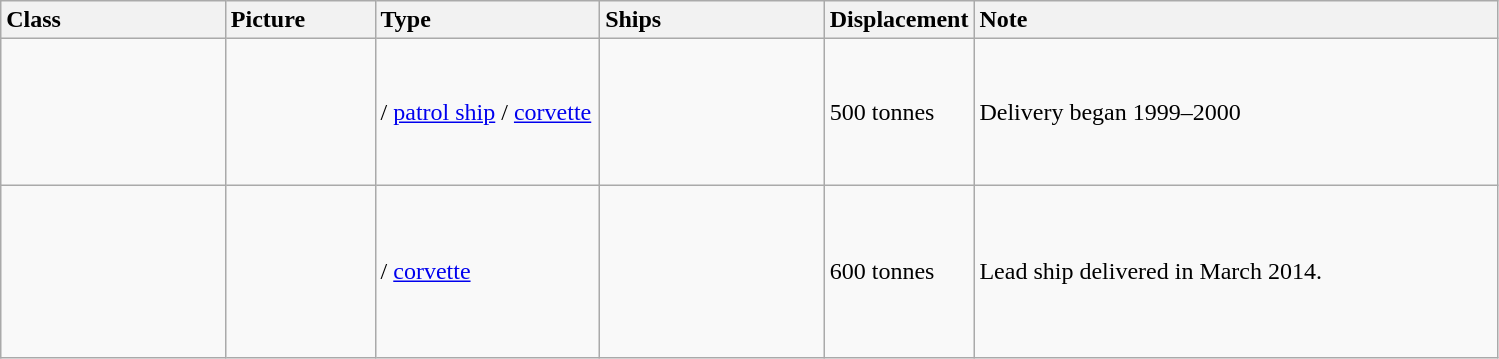<table class="wikitable">
<tr>
<th style="text-align:left; width:15%;">Class</th>
<th style="text-align:left; width:10%;">Picture</th>
<th style="text-align:left; width:15%;">Type</th>
<th style="text-align:left; width:15%;">Ships</th>
<th style="text-align:left; width:10%;">Displacement</th>
<th style="text-align:left; width:;">Note<br></th>
</tr>
<tr>
<td></td>
<td></td>
<td> / <a href='#'>patrol ship</a> / <a href='#'>corvette</a></td>
<td> <br>  <br>  <br>  <br>  <br> </td>
<td>500 tonnes</td>
<td>Delivery began 1999–2000</td>
</tr>
<tr>
<td></td>
<td></td>
<td> / <a href='#'>corvette</a></td>
<td> <br>  <br>  <br>  <br>  <br>  <br> </td>
<td>600 tonnes</td>
<td>Lead ship delivered in March 2014.</td>
</tr>
</table>
